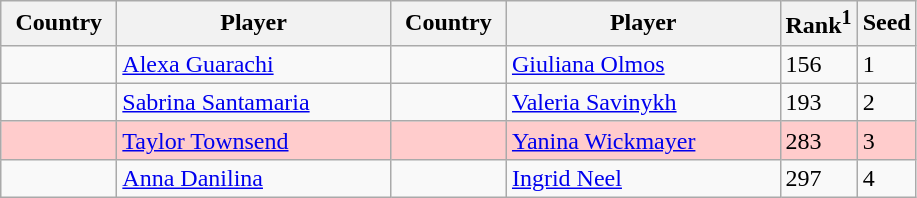<table class="sortable wikitable">
<tr>
<th width="70">Country</th>
<th width="175">Player</th>
<th width="70">Country</th>
<th width="175">Player</th>
<th>Rank<sup>1</sup></th>
<th>Seed</th>
</tr>
<tr>
<td></td>
<td><a href='#'>Alexa Guarachi</a></td>
<td></td>
<td><a href='#'>Giuliana Olmos</a></td>
<td>156</td>
<td>1</td>
</tr>
<tr>
<td></td>
<td><a href='#'>Sabrina Santamaria</a></td>
<td></td>
<td><a href='#'>Valeria Savinykh</a></td>
<td>193</td>
<td>2</td>
</tr>
<tr style="background:#fcc;">
<td></td>
<td><a href='#'>Taylor Townsend</a></td>
<td></td>
<td><a href='#'>Yanina Wickmayer</a></td>
<td>283</td>
<td>3</td>
</tr>
<tr>
<td></td>
<td><a href='#'>Anna Danilina</a></td>
<td></td>
<td><a href='#'>Ingrid Neel</a></td>
<td>297</td>
<td>4</td>
</tr>
</table>
